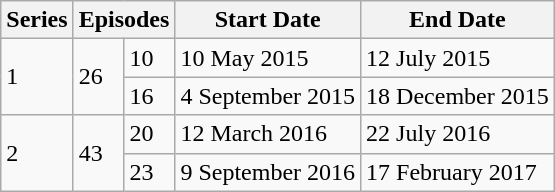<table class="wikitable">
<tr>
<th>Series</th>
<th colspan=2>Episodes</th>
<th>Start Date</th>
<th>End Date</th>
</tr>
<tr>
<td rowspan="2">1</td>
<td rowspan="2">26</td>
<td>10</td>
<td>10 May 2015</td>
<td>12 July 2015</td>
</tr>
<tr>
<td>16</td>
<td>4 September 2015</td>
<td>18 December 2015</td>
</tr>
<tr>
<td rowspan="2">2</td>
<td rowspan=2>43</td>
<td>20</td>
<td>12 March 2016</td>
<td>22 July 2016</td>
</tr>
<tr>
<td>23</td>
<td>9 September 2016</td>
<td>17 February 2017</td>
</tr>
</table>
